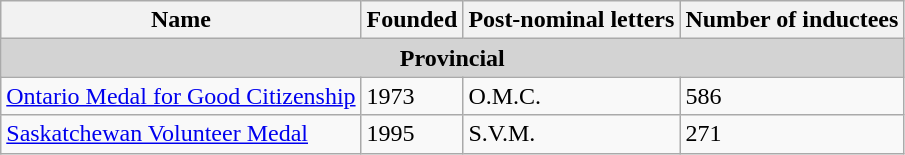<table class="wikitable">
<tr>
<th>Name</th>
<th>Founded</th>
<th>Post-nominal letters</th>
<th>Number of inductees</th>
</tr>
<tr>
<td colspan="5" style="text-align:center;" bgcolor="LightGray"><strong>Provincial</strong></td>
</tr>
<tr>
<td><a href='#'>Ontario Medal for Good Citizenship</a></td>
<td>1973</td>
<td>O.M.C.</td>
<td>586</td>
</tr>
<tr>
<td><a href='#'>Saskatchewan Volunteer Medal</a></td>
<td>1995</td>
<td>S.V.M.</td>
<td>271</td>
</tr>
</table>
